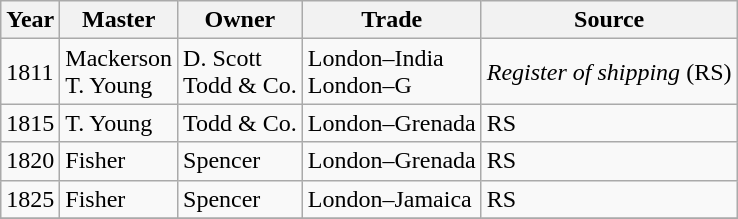<table class="sortable wikitable">
<tr>
<th>Year</th>
<th>Master</th>
<th>Owner</th>
<th>Trade</th>
<th>Source</th>
</tr>
<tr>
<td>1811</td>
<td>Mackerson<br>T. Young</td>
<td>D. Scott<br>Todd & Co.</td>
<td>London–India<br>London–G</td>
<td><em>Register of shipping</em> (RS)</td>
</tr>
<tr>
<td>1815</td>
<td>T. Young</td>
<td>Todd & Co.</td>
<td>London–Grenada</td>
<td>RS</td>
</tr>
<tr>
<td>1820</td>
<td>Fisher</td>
<td>Spencer</td>
<td>London–Grenada</td>
<td>RS</td>
</tr>
<tr>
<td>1825</td>
<td>Fisher</td>
<td>Spencer</td>
<td>London–Jamaica</td>
<td>RS</td>
</tr>
<tr>
</tr>
</table>
